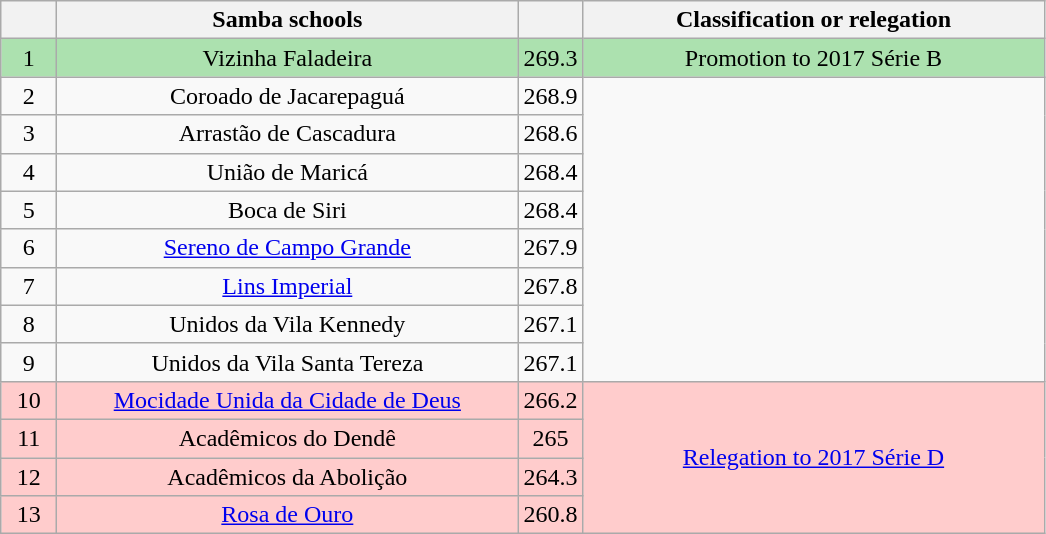<table class="wikitable">
<tr>
<th width="30"></th>
<th width="300">Samba schools</th>
<th width="20"></th>
<th width="300">Classification or relegation</th>
</tr>
<tr align="center">
<td bgcolor=ACE1AF>1</td>
<td bgcolor=ACE1AF>Vizinha Faladeira</td>
<td bgcolor=ACE1AF>269.3</td>
<td bgcolor=ACE1AF><span>Promotion to 2017 Série B</span></td>
</tr>
<tr align="center">
<td>2</td>
<td>Coroado de Jacarepaguá</td>
<td>268.9</td>
<td rowspan="8"></td>
</tr>
<tr align="center">
<td>3</td>
<td>Arrastão de Cascadura</td>
<td>268.6</td>
</tr>
<tr align="center">
<td>4</td>
<td>União de Maricá</td>
<td>268.4</td>
</tr>
<tr align="center">
<td>5</td>
<td>Boca de Siri</td>
<td>268.4</td>
</tr>
<tr align="center">
<td>6</td>
<td><a href='#'>Sereno de Campo Grande</a></td>
<td>267.9</td>
</tr>
<tr align="center">
<td>7</td>
<td><a href='#'>Lins Imperial</a></td>
<td>267.8</td>
</tr>
<tr align="center">
<td>8</td>
<td>Unidos da Vila Kennedy</td>
<td>267.1</td>
</tr>
<tr align="center">
<td>9</td>
<td>Unidos da Vila Santa Tereza</td>
<td>267.1</td>
</tr>
<tr align="center">
<td bgcolor=FFCCCC>10</td>
<td bgcolor=FFCCCC><a href='#'>Mocidade Unida da Cidade de Deus</a></td>
<td bgcolor="FFCCCC">266.2</td>
<td rowspan="4" bgcolor=FFCCCC><a href='#'><span>Relegation to 2017 Série D</span></a></td>
</tr>
<tr align="center">
<td bgcolor=FFCCCC>11</td>
<td bgcolor=FFCCCC>Acadêmicos do Dendê</td>
<td bgcolor="FFCCCC">265</td>
</tr>
<tr align="center">
<td bgcolor=FFCCCC>12</td>
<td bgcolor=FFCCCC>Acadêmicos da Abolição</td>
<td bgcolor="FFCCCC">264.3</td>
</tr>
<tr align="center">
<td bgcolor=FFCCCC>13</td>
<td bgcolor=FFCCCC><a href='#'>Rosa de Ouro</a></td>
<td bgcolor="FFCCCC">260.8</td>
</tr>
</table>
